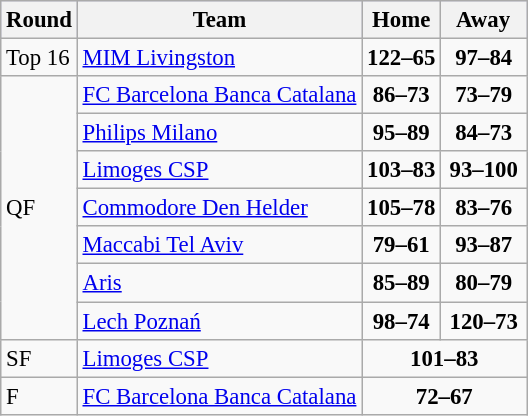<table class="wikitable" style="text-align: left; font-size:95%">
<tr bgcolor="#ccccff">
<th>Round</th>
<th>Team</th>
<th>Home</th>
<th>  Away  </th>
</tr>
<tr>
<td>Top 16</td>
<td> <a href='#'>MIM Livingston</a></td>
<td style="text-align:center;"><strong>122–65</strong></td>
<td style="text-align:center;"><strong>97–84</strong></td>
</tr>
<tr>
<td rowspan=7>QF</td>
<td> <a href='#'>FC Barcelona Banca Catalana</a></td>
<td style="text-align:center;"><strong>86–73</strong></td>
<td style="text-align:center;"><strong>73–79</strong></td>
</tr>
<tr>
<td> <a href='#'>Philips Milano</a></td>
<td style="text-align:center;"><strong>95–89</strong></td>
<td style="text-align:center;"><strong>84–73</strong></td>
</tr>
<tr>
<td> <a href='#'>Limoges CSP</a></td>
<td style="text-align:center;"><strong>103–83</strong></td>
<td style="text-align:center;"><strong>93–100</strong></td>
</tr>
<tr>
<td> <a href='#'>Commodore Den Helder</a></td>
<td style="text-align:center;"><strong>105–78</strong></td>
<td style="text-align:center;"><strong>83–76</strong></td>
</tr>
<tr>
<td> <a href='#'>Maccabi Tel Aviv</a></td>
<td style="text-align:center;"><strong>79–61</strong></td>
<td style="text-align:center;"><strong>93–87</strong></td>
</tr>
<tr>
<td> <a href='#'>Aris</a></td>
<td style="text-align:center;"><strong>85–89</strong></td>
<td style="text-align:center;"><strong>80–79</strong></td>
</tr>
<tr>
<td> <a href='#'>Lech Poznań</a></td>
<td style="text-align:center;"><strong>98–74</strong></td>
<td style="text-align:center;"><strong>120–73</strong></td>
</tr>
<tr>
<td>SF</td>
<td> <a href='#'>Limoges CSP</a></td>
<td colspan=2 align="center"><strong>101–83</strong></td>
</tr>
<tr>
<td>F</td>
<td> <a href='#'>FC Barcelona Banca Catalana</a></td>
<td colspan=2 align="center"><strong>72–67</strong></td>
</tr>
</table>
